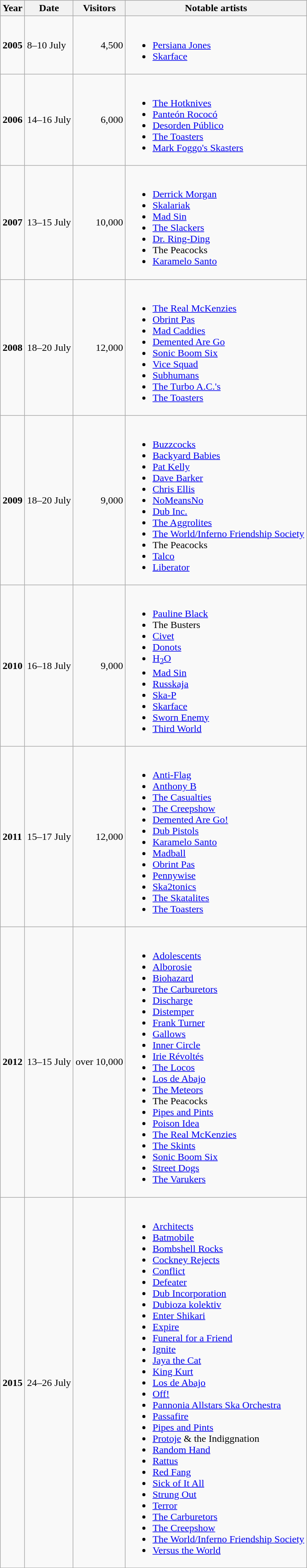<table class="wikitable" border="1">
<tr>
<th>Year</th>
<th>Date</th>
<th>Visitors</th>
<th>Notable artists</th>
</tr>
<tr>
<td><strong>2005</strong></td>
<td>8–10 July</td>
<td align="right">4,500</td>
<td><br><ul><li><a href='#'>Persiana Jones</a></li><li><a href='#'>Skarface</a></li></ul></td>
</tr>
<tr>
<td><strong>2006</strong></td>
<td>14–16 July</td>
<td align="right">6,000</td>
<td><br><ul><li><a href='#'>The Hotknives</a></li><li><a href='#'>Panteón Rococó</a></li><li><a href='#'>Desorden Público</a></li><li><a href='#'>The Toasters</a></li><li><a href='#'>Mark Foggo's Skasters</a></li></ul></td>
</tr>
<tr>
<td><strong>2007</strong></td>
<td>13–15 July</td>
<td align="right">10,000</td>
<td><br><ul><li><a href='#'>Derrick Morgan</a></li><li><a href='#'>Skalariak</a></li><li><a href='#'>Mad Sin</a></li><li><a href='#'>The Slackers</a></li><li><a href='#'>Dr. Ring-Ding</a></li><li>The Peacocks</li><li><a href='#'>Karamelo Santo</a></li></ul></td>
</tr>
<tr>
<td><strong>2008</strong></td>
<td>18–20 July</td>
<td align="right">12,000</td>
<td><br><ul><li><a href='#'>The Real McKenzies</a></li><li><a href='#'>Obrint Pas</a></li><li><a href='#'>Mad Caddies</a></li><li><a href='#'>Demented Are Go</a></li><li><a href='#'>Sonic Boom Six</a></li><li><a href='#'>Vice Squad</a></li><li><a href='#'>Subhumans</a></li><li><a href='#'>The Turbo A.C.'s</a></li><li><a href='#'>The Toasters</a></li></ul></td>
</tr>
<tr>
<td><strong>2009</strong></td>
<td>18–20 July</td>
<td align="right">9,000</td>
<td><br><ul><li><a href='#'>Buzzcocks</a></li><li><a href='#'>Backyard Babies</a></li><li><a href='#'>Pat Kelly</a></li><li><a href='#'>Dave Barker</a></li><li><a href='#'>Chris Ellis</a></li><li><a href='#'>NoMeansNo</a></li><li><a href='#'>Dub Inc.</a></li><li><a href='#'>The Aggrolites</a></li><li><a href='#'>The World/Inferno Friendship Society</a></li><li>The Peacocks</li><li><a href='#'>Talco</a></li><li><a href='#'>Liberator</a></li></ul></td>
</tr>
<tr>
<td><strong>2010</strong></td>
<td>16–18 July</td>
<td align="right">9,000</td>
<td><br><ul><li><a href='#'>Pauline Black</a></li><li>The Busters</li><li><a href='#'>Civet</a></li><li><a href='#'>Donots</a></li><li><a href='#'>H<sub>2</sub>O</a></li><li><a href='#'>Mad Sin</a></li><li><a href='#'>Russkaja</a></li><li><a href='#'>Ska-P</a></li><li><a href='#'>Skarface</a></li><li><a href='#'>Sworn Enemy</a></li><li><a href='#'>Third World</a></li></ul></td>
</tr>
<tr>
<td><strong>2011</strong></td>
<td>15–17 July</td>
<td align="right">12,000</td>
<td><br><ul><li><a href='#'>Anti-Flag</a></li><li><a href='#'>Anthony B</a></li><li><a href='#'>The Casualties</a></li><li><a href='#'>The Creepshow</a></li><li><a href='#'>Demented Are Go!</a></li><li><a href='#'>Dub Pistols</a></li><li><a href='#'>Karamelo Santo</a></li><li><a href='#'>Madball</a></li><li><a href='#'>Obrint Pas</a></li><li><a href='#'>Pennywise</a></li><li><a href='#'>Ska2tonics</a></li><li><a href='#'>The Skatalites</a></li><li><a href='#'>The Toasters</a></li></ul></td>
</tr>
<tr>
<td><strong>2012</strong></td>
<td>13–15 July</td>
<td align="right">over 10,000</td>
<td><br><ul><li><a href='#'>Adolescents</a></li><li><a href='#'>Alborosie</a></li><li><a href='#'>Biohazard</a></li><li><a href='#'>The Carburetors</a></li><li><a href='#'>Discharge</a></li><li><a href='#'>Distemper</a></li><li><a href='#'>Frank Turner</a></li><li><a href='#'>Gallows</a></li><li><a href='#'>Inner Circle</a></li><li><a href='#'>Irie Révoltés</a></li><li><a href='#'>The Locos</a></li><li><a href='#'>Los de Abajo</a></li><li><a href='#'>The Meteors</a></li><li>The Peacocks</li><li><a href='#'>Pipes and Pints</a></li><li><a href='#'>Poison Idea</a></li><li><a href='#'>The Real McKenzies</a></li><li><a href='#'>The Skints</a></li><li><a href='#'>Sonic Boom Six</a></li><li><a href='#'>Street Dogs</a></li><li><a href='#'>The Varukers</a></li></ul></td>
</tr>
<tr>
<td><strong>2015</strong></td>
<td>24–26 July</td>
<td align="right"></td>
<td><br><ul><li><a href='#'>Architects</a></li><li><a href='#'>Batmobile</a></li><li><a href='#'>Bombshell Rocks</a></li><li><a href='#'>Cockney Rejects</a></li><li><a href='#'>Conflict</a></li><li><a href='#'>Defeater</a></li><li><a href='#'>Dub Incorporation</a></li><li><a href='#'>Dubioza kolektiv</a></li><li><a href='#'>Enter Shikari</a></li><li><a href='#'>Expire</a></li><li><a href='#'>Funeral for a Friend</a></li><li><a href='#'>Ignite</a></li><li><a href='#'>Jaya the Cat</a></li><li><a href='#'>King Kurt</a></li><li><a href='#'>Los de Abajo</a></li><li><a href='#'>Off!</a></li><li><a href='#'>Pannonia Allstars Ska Orchestra</a></li><li><a href='#'>Passafire</a></li><li><a href='#'>Pipes and Pints</a></li><li><a href='#'>Protoje</a> & the Indiggnation</li><li><a href='#'>Random Hand</a></li><li><a href='#'>Rattus</a></li><li><a href='#'>Red Fang</a></li><li><a href='#'>Sick of It All</a></li><li><a href='#'>Strung Out</a></li><li><a href='#'>Terror</a></li><li><a href='#'>The Carburetors</a></li><li><a href='#'>The Creepshow</a></li><li><a href='#'>The World/Inferno Friendship Society</a></li><li><a href='#'>Versus the World</a></li></ul></td>
</tr>
</table>
